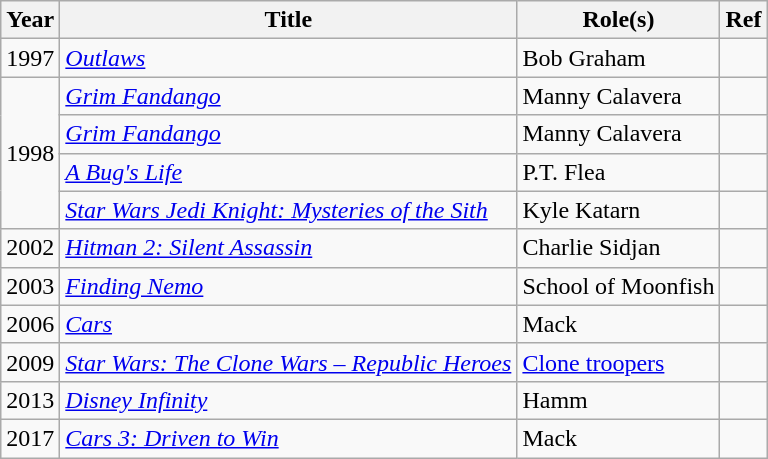<table class="wikitable plainrowheaders sortable">
<tr>
<th scope="col">Year</th>
<th scope="col">Title</th>
<th scope="col">Role(s)</th>
<th scope="col" class="unsortable">Ref</th>
</tr>
<tr>
<td>1997</td>
<td><em><a href='#'>Outlaws</a></em></td>
<td>Bob Graham</td>
<td></td>
</tr>
<tr>
<td rowspan=4>1998</td>
<td><em><a href='#'>Grim Fandango</a></em></td>
<td>Manny Calavera</td>
<td></td>
</tr>
<tr>
<td><em><a href='#'>Grim Fandango</a></em></td>
<td>Manny Calavera</td>
<td></td>
</tr>
<tr>
<td><em><a href='#'>A Bug's Life</a></em></td>
<td>P.T. Flea</td>
<td></td>
</tr>
<tr>
<td><em><a href='#'>Star Wars Jedi Knight: Mysteries of the Sith</a></em></td>
<td>Kyle Katarn</td>
<td></td>
</tr>
<tr>
<td>2002</td>
<td><em><a href='#'>Hitman 2: Silent Assassin</a></em></td>
<td>Charlie Sidjan</td>
<td></td>
</tr>
<tr>
<td>2003</td>
<td><em><a href='#'>Finding Nemo</a></em></td>
<td>School of Moonfish</td>
<td></td>
</tr>
<tr>
<td>2006</td>
<td><em><a href='#'>Cars</a></em></td>
<td>Mack</td>
<td></td>
</tr>
<tr>
<td>2009</td>
<td><em><a href='#'>Star Wars: The Clone Wars – Republic Heroes</a></em></td>
<td><a href='#'>Clone troopers</a></td>
<td></td>
</tr>
<tr>
<td>2013</td>
<td><em><a href='#'>Disney Infinity</a></em></td>
<td>Hamm</td>
<td></td>
</tr>
<tr>
<td>2017</td>
<td><em><a href='#'>Cars 3: Driven to Win</a></em></td>
<td>Mack</td>
<td></td>
</tr>
</table>
